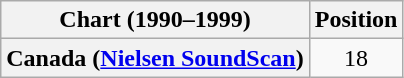<table class="wikitable plainrowheaders" style="text-align:center">
<tr>
<th>Chart (1990–1999)</th>
<th>Position</th>
</tr>
<tr>
<th scope="row">Canada (<a href='#'>Nielsen SoundScan</a>)</th>
<td>18</td>
</tr>
</table>
